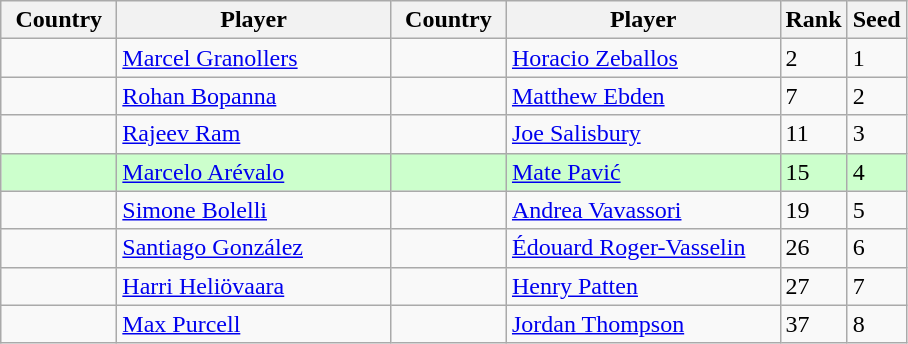<table class="sortable wikitable">
<tr>
<th width="70">Country</th>
<th width="175">Player</th>
<th width="70">Country</th>
<th width="175">Player</th>
<th>Rank</th>
<th>Seed</th>
</tr>
<tr>
<td></td>
<td><a href='#'>Marcel Granollers</a></td>
<td></td>
<td><a href='#'>Horacio Zeballos</a></td>
<td>2</td>
<td>1</td>
</tr>
<tr>
<td></td>
<td><a href='#'>Rohan Bopanna</a></td>
<td></td>
<td><a href='#'>Matthew Ebden</a></td>
<td>7</td>
<td>2</td>
</tr>
<tr>
<td></td>
<td><a href='#'>Rajeev Ram</a></td>
<td></td>
<td><a href='#'>Joe Salisbury</a></td>
<td>11</td>
<td>3</td>
</tr>
<tr bgcolor=#cfc>
<td></td>
<td><a href='#'>Marcelo Arévalo</a></td>
<td></td>
<td><a href='#'>Mate Pavić</a></td>
<td>15</td>
<td>4</td>
</tr>
<tr>
<td></td>
<td><a href='#'>Simone Bolelli</a></td>
<td></td>
<td><a href='#'>Andrea Vavassori</a></td>
<td>19</td>
<td>5</td>
</tr>
<tr>
<td></td>
<td><a href='#'>Santiago González</a></td>
<td></td>
<td><a href='#'>Édouard Roger-Vasselin</a></td>
<td>26</td>
<td>6</td>
</tr>
<tr>
<td></td>
<td><a href='#'>Harri Heliövaara</a></td>
<td></td>
<td><a href='#'>Henry Patten</a></td>
<td>27</td>
<td>7</td>
</tr>
<tr>
<td></td>
<td><a href='#'>Max Purcell</a></td>
<td></td>
<td><a href='#'>Jordan Thompson</a></td>
<td>37</td>
<td>8</td>
</tr>
</table>
